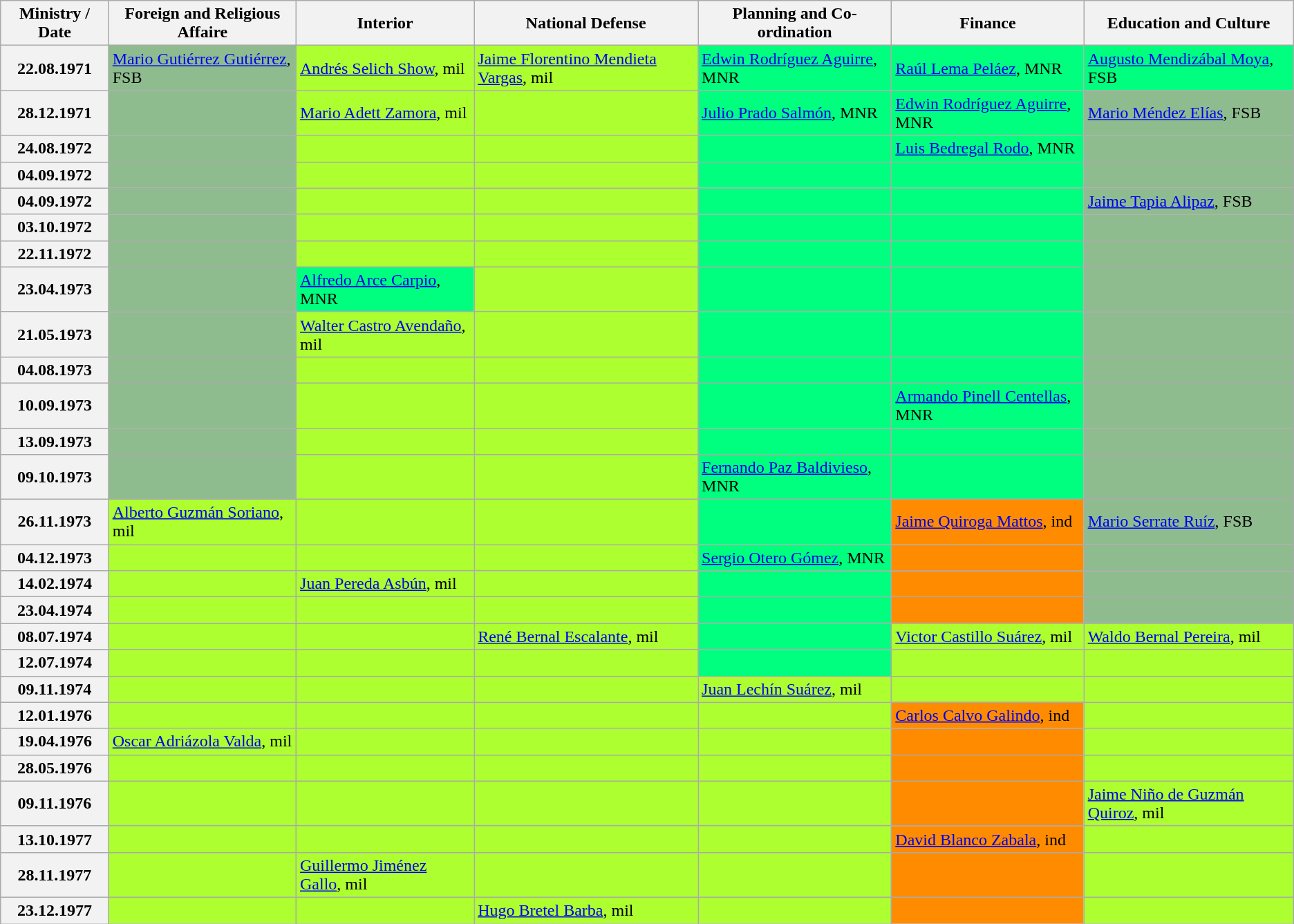<table class="wikitable">
<tr>
<th>Ministry / Date</th>
<th>Foreign and Religious Affaire</th>
<th>Interior</th>
<th>National Defense</th>
<th>Planning and Co-ordination</th>
<th>Finance</th>
<th>Education and Culture</th>
</tr>
<tr>
<th>22.08.1971</th>
<td style="background-color: #8FBC8F;"><a href='#'>Mario Gutiérrez Gutiérrez</a>, FSB</td>
<td style="background-color: #ADFF2F;"><a href='#'>Andrés Selich Show</a>, mil</td>
<td style="background-color: #ADFF2F;"><a href='#'>Jaime Florentino Mendieta Vargas</a>, mil</td>
<td style="background-color: #00FF7F;"><a href='#'>Edwin Rodríguez Aguirre</a>, MNR</td>
<td style="background-color: #00FF7F;"><a href='#'>Raúl Lema Peláez</a>, MNR</td>
<td style="background-color: #00FF7F;"><a href='#'>Augusto Mendizábal Moya</a>, FSB</td>
</tr>
<tr>
<th>28.12.1971</th>
<td style="background-color: #8FBC8F;"></td>
<td style="background-color: #ADFF2F;"><a href='#'>Mario Adett Zamora</a>, mil</td>
<td style="background-color: #ADFF2F;"></td>
<td style="background-color: #00FF7F;"><a href='#'>Julio Prado Salmón</a>, MNR</td>
<td style="background-color: #00FF7F;"><a href='#'>Edwin Rodríguez Aguirre</a>, MNR</td>
<td style="background-color: #8FBC8F;"><a href='#'>Mario Méndez Elías</a>, FSB</td>
</tr>
<tr>
<th>24.08.1972</th>
<td style="background-color: #8FBC8F;"></td>
<td style="background-color: #ADFF2F;"></td>
<td style="background-color: #ADFF2F;"></td>
<td style="background-color: #00FF7F;"></td>
<td style="background-color: #00FF7F;"><a href='#'>Luis Bedregal Rodo</a>, MNR</td>
<td style="background-color: #8FBC8F;"></td>
</tr>
<tr>
<th>04.09.1972</th>
<td style="background-color: #8FBC8F;"></td>
<td style="background-color: #ADFF2F;"></td>
<td style="background-color: #ADFF2F;"></td>
<td style="background-color: #00FF7F;"></td>
<td style="background-color: #00FF7F;"></td>
<td style="background-color: #8FBC8F;"></td>
</tr>
<tr>
<th>04.09.1972</th>
<td style="background-color: #8FBC8F;"></td>
<td style="background-color: #ADFF2F;"></td>
<td style="background-color: #ADFF2F;"></td>
<td style="background-color: #00FF7F;"></td>
<td style="background-color: #00FF7F;"></td>
<td style="background-color: #8FBC8F;"><a href='#'>Jaime Tapia Alipaz</a>, FSB</td>
</tr>
<tr>
<th>03.10.1972</th>
<td style="background-color: #8FBC8F;"></td>
<td style="background-color: #ADFF2F;"></td>
<td style="background-color: #ADFF2F;"></td>
<td style="background-color: #00FF7F;"></td>
<td style="background-color: #00FF7F;"></td>
<td style="background-color: #8FBC8F;"></td>
</tr>
<tr>
<th>22.11.1972</th>
<td style="background-color: #8FBC8F;"></td>
<td style="background-color: #ADFF2F;"></td>
<td style="background-color: #ADFF2F;"></td>
<td style="background-color: #00FF7F;"></td>
<td style="background-color: #00FF7F;"></td>
<td style="background-color: #8FBC8F;"></td>
</tr>
<tr>
<th>23.04.1973</th>
<td style="background-color: #8FBC8F;"></td>
<td style="background-color: #00FF7F;"><a href='#'>Alfredo Arce Carpio</a>, MNR</td>
<td style="background-color: #ADFF2F;"></td>
<td style="background-color: #00FF7F;"></td>
<td style="background-color: #00FF7F;"></td>
<td style="background-color: #8FBC8F;"></td>
</tr>
<tr>
<th>21.05.1973</th>
<td style="background-color: #8FBC8F;"></td>
<td style="background-color: #ADFF2F;"><a href='#'>Walter Castro Avendaño</a>, mil</td>
<td style="background-color: #ADFF2F;"></td>
<td style="background-color: #00FF7F;"></td>
<td style="background-color: #00FF7F;"></td>
<td style="background-color: #8FBC8F;"></td>
</tr>
<tr>
<th>04.08.1973</th>
<td style="background-color: #8FBC8F;"></td>
<td style="background-color: #ADFF2F;"></td>
<td style="background-color: #ADFF2F;"></td>
<td style="background-color: #00FF7F;"></td>
<td style="background-color: #00FF7F;"></td>
<td style="background-color: #8FBC8F;"></td>
</tr>
<tr>
<th>10.09.1973</th>
<td style="background-color: #8FBC8F;"></td>
<td style="background-color: #ADFF2F;"></td>
<td style="background-color: #ADFF2F;"></td>
<td style="background-color: #00FF7F;"></td>
<td style="background-color: #00FF7F;"><a href='#'>Armando Pinell Centellas</a>, MNR</td>
<td style="background-color: #8FBC8F;"></td>
</tr>
<tr>
<th>13.09.1973</th>
<td style="background-color: #8FBC8F;"></td>
<td style="background-color: #ADFF2F;"></td>
<td style="background-color: #ADFF2F;"></td>
<td style="background-color: #00FF7F;"></td>
<td style="background-color: #00FF7F;"></td>
<td style="background-color: #8FBC8F;"></td>
</tr>
<tr>
<th>09.10.1973</th>
<td style="background-color: #8FBC8F;"></td>
<td style="background-color: #ADFF2F;"></td>
<td style="background-color: #ADFF2F;"></td>
<td style="background-color: #00FF7F;"><a href='#'>Fernando Paz Baldivieso</a>, MNR</td>
<td style="background-color: #00FF7F;"></td>
<td style="background-color: #8FBC8F;"></td>
</tr>
<tr>
<th>26.11.1973</th>
<td style="background-color: #ADFF2F;"><a href='#'>Alberto Guzmán Soriano</a>, mil</td>
<td style="background-color: #ADFF2F;"></td>
<td style="background-color: #ADFF2F;"></td>
<td style="background-color: #00FF7F;"></td>
<td style="background-color: #FF8C00;"><a href='#'>Jaime Quiroga Mattos</a>, ind</td>
<td style="background-color: #8FBC8F;"><a href='#'>Mario Serrate Ruíz</a>, FSB</td>
</tr>
<tr>
<th>04.12.1973</th>
<td style="background-color: #ADFF2F;"></td>
<td style="background-color: #ADFF2F;"></td>
<td style="background-color: #ADFF2F;"></td>
<td style="background-color: #00FF7F;"><a href='#'>Sergio Otero Gómez</a>, MNR</td>
<td style="background-color: #FF8C00;"></td>
<td style="background-color: #8FBC8F;"></td>
</tr>
<tr>
<th>14.02.1974</th>
<td style="background-color: #ADFF2F;"></td>
<td style="background-color: #ADFF2F;"><a href='#'>Juan Pereda Asbún</a>, mil</td>
<td style="background-color: #ADFF2F;"></td>
<td style="background-color: #00FF7F;"></td>
<td style="background-color: #FF8C00;"></td>
<td style="background-color: #8FBC8F;"></td>
</tr>
<tr>
<th>23.04.1974</th>
<td style="background-color: #ADFF2F;"></td>
<td style="background-color: #ADFF2F;"></td>
<td style="background-color: #ADFF2F;"></td>
<td style="background-color: #00FF7F;"></td>
<td style="background-color: #FF8C00;"></td>
<td style="background-color: #8FBC8F;"></td>
</tr>
<tr>
<th>08.07.1974</th>
<td style="background-color: #ADFF2F;"></td>
<td style="background-color: #ADFF2F;"></td>
<td style="background-color: #ADFF2F;"><a href='#'>René Bernal Escalante</a>, mil</td>
<td style="background-color: #00FF7F;"></td>
<td style="background-color: #ADFF2F;"><a href='#'>Victor Castillo Suárez</a>, mil</td>
<td style="background-color: #ADFF2F;"><a href='#'>Waldo Bernal Pereira</a>, mil</td>
</tr>
<tr>
<th>12.07.1974</th>
<td style="background-color: #ADFF2F;"></td>
<td style="background-color: #ADFF2F;"></td>
<td style="background-color: #ADFF2F;"></td>
<td style="background-color: #00FF7F;"></td>
<td style="background-color: #ADFF2F;"></td>
<td style="background-color: #ADFF2F;"></td>
</tr>
<tr>
<th>09.11.1974</th>
<td style="background-color: #ADFF2F;"></td>
<td style="background-color: #ADFF2F;"></td>
<td style="background-color: #ADFF2F;"></td>
<td style="background-color: #ADFF2F;"><a href='#'>Juan Lechín Suárez</a>, mil</td>
<td style="background-color: #ADFF2F;"></td>
<td style="background-color: #ADFF2F;"></td>
</tr>
<tr>
<th>12.01.1976</th>
<td style="background-color: #ADFF2F;"></td>
<td style="background-color: #ADFF2F;"></td>
<td style="background-color: #ADFF2F;"></td>
<td style="background-color: #ADFF2F;"></td>
<td style="background-color: #FF8C00;"><a href='#'>Carlos Calvo Galindo</a>, ind</td>
<td style="background-color: #ADFF2F;"></td>
</tr>
<tr>
<th>19.04.1976</th>
<td style="background-color: #ADFF2F;"><a href='#'>Oscar Adriázola Valda</a>, mil</td>
<td style="background-color: #ADFF2F;"></td>
<td style="background-color: #ADFF2F;"></td>
<td style="background-color: #ADFF2F;"></td>
<td style="background-color: #FF8C00;"></td>
<td style="background-color: #ADFF2F;"></td>
</tr>
<tr>
<th>28.05.1976</th>
<td style="background-color: #ADFF2F;"></td>
<td style="background-color: #ADFF2F;"></td>
<td style="background-color: #ADFF2F;"></td>
<td style="background-color: #ADFF2F;"></td>
<td style="background-color: #FF8C00;"></td>
<td style="background-color: #ADFF2F;"></td>
</tr>
<tr>
<th>09.11.1976</th>
<td style="background-color: #ADFF2F;"></td>
<td style="background-color: #ADFF2F;"></td>
<td style="background-color: #ADFF2F;"></td>
<td style="background-color: #ADFF2F;"></td>
<td style="background-color: #FF8C00;"></td>
<td style="background-color: #ADFF2F;"><a href='#'>Jaime Niño de Guzmán Quiroz</a>, mil</td>
</tr>
<tr>
<th>13.10.1977</th>
<td style="background-color: #ADFF2F;"></td>
<td style="background-color: #ADFF2F;"></td>
<td style="background-color: #ADFF2F;"></td>
<td style="background-color: #ADFF2F;"></td>
<td style="background-color: #FF8C00;"><a href='#'>David Blanco Zabala</a>, ind</td>
<td style="background-color: #ADFF2F;"></td>
</tr>
<tr>
<th>28.11.1977</th>
<td style="background-color: #ADFF2F;"></td>
<td style="background-color: #ADFF2F;"><a href='#'>Guillermo Jiménez Gallo</a>, mil</td>
<td style="background-color: #ADFF2F;"></td>
<td style="background-color: #ADFF2F;"></td>
<td style="background-color: #FF8C00;"></td>
<td style="background-color: #ADFF2F;"></td>
</tr>
<tr>
<th>23.12.1977</th>
<td style="background-color: #ADFF2F;"></td>
<td style="background-color: #ADFF2F;"></td>
<td style="background-color: #ADFF2F;"><a href='#'>Hugo Bretel Barba</a>, mil</td>
<td style="background-color: #ADFF2F;"></td>
<td style="background-color: #FF8C00;"></td>
<td style="background-color: #ADFF2F;"></td>
</tr>
</table>
